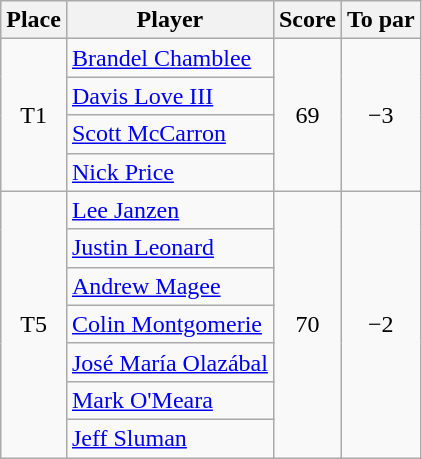<table class="wikitable">
<tr>
<th>Place</th>
<th>Player</th>
<th>Score</th>
<th>To par</th>
</tr>
<tr>
<td rowspan="4" align=center>T1</td>
<td> <a href='#'>Brandel Chamblee</a></td>
<td rowspan="4" align=center>69</td>
<td rowspan="4" align=center>−3</td>
</tr>
<tr>
<td> <a href='#'>Davis Love III</a></td>
</tr>
<tr>
<td> <a href='#'>Scott McCarron</a></td>
</tr>
<tr>
<td> <a href='#'>Nick Price</a></td>
</tr>
<tr>
<td rowspan="7" align=center>T5</td>
<td> <a href='#'>Lee Janzen</a></td>
<td rowspan="7" align=center>70</td>
<td rowspan="7" align=center>−2</td>
</tr>
<tr>
<td> <a href='#'>Justin Leonard</a></td>
</tr>
<tr>
<td> <a href='#'>Andrew Magee</a></td>
</tr>
<tr>
<td> <a href='#'>Colin Montgomerie</a></td>
</tr>
<tr>
<td> <a href='#'>José María Olazábal</a></td>
</tr>
<tr>
<td> <a href='#'>Mark O'Meara</a></td>
</tr>
<tr>
<td> <a href='#'>Jeff Sluman</a></td>
</tr>
</table>
